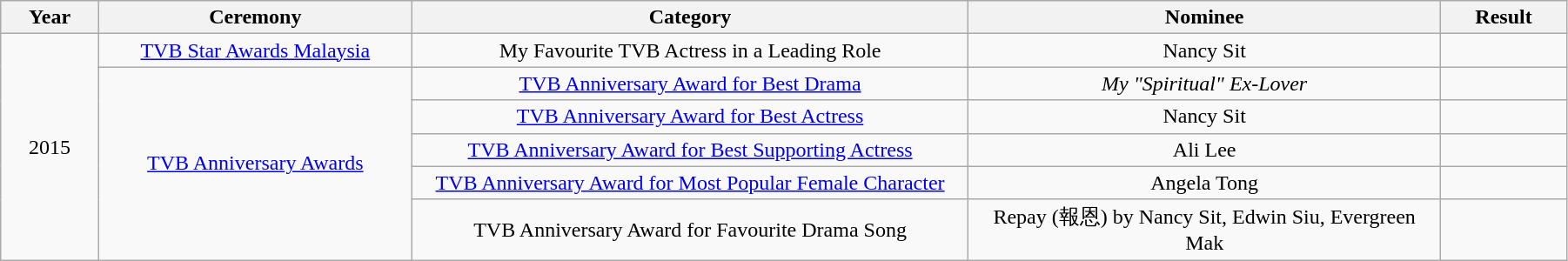<table class="wikitable" style="width:95%;">
<tr>
<th style="width:45px;">Year</th>
<th style="width:160px;">Ceremony</th>
<th style="width:290px;">Category</th>
<th style="width:245px;">Nominee</th>
<th style="width:60px;">Result</th>
</tr>
<tr>
<td align="center" rowspan=6>2015</td>
<td align="center"><a href='#'>TVB Star Awards Malaysia</a></td>
<td align="center">My Favourite TVB Actress in a Leading Role</td>
<td align="center">Nancy Sit</td>
<td></td>
</tr>
<tr>
<td align="center" rowspan=5><a href='#'>TVB Anniversary Awards</a></td>
<td align="center"><a href='#'>TVB Anniversary Award for Best Drama</a></td>
<td align="center"><em>My "Spiritual" Ex-Lover</em></td>
<td></td>
</tr>
<tr>
<td align="center"><a href='#'>TVB Anniversary Award for Best Actress</a></td>
<td align="center">Nancy Sit</td>
<td></td>
</tr>
<tr>
<td align="center"><a href='#'>TVB Anniversary Award for Best Supporting Actress</a></td>
<td align="center">Ali Lee</td>
<td></td>
</tr>
<tr>
<td align="center"><a href='#'>TVB Anniversary Award for Most Popular Female Character</a></td>
<td align="center">Angela Tong</td>
<td></td>
</tr>
<tr>
<td align="center">TVB Anniversary Award for Favourite Drama Song</td>
<td align="center">Repay (報恩) by Nancy Sit, Edwin Siu, Evergreen Mak</td>
<td></td>
</tr>
</table>
